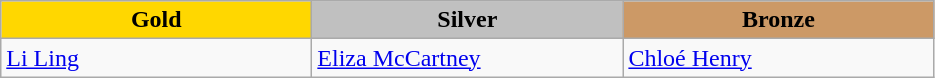<table class="wikitable" style="text-align:left">
<tr align="center">
<td width=200 bgcolor=gold><strong>Gold</strong></td>
<td width=200 bgcolor=silver><strong>Silver</strong></td>
<td width=200 bgcolor=CC9966><strong>Bronze</strong></td>
</tr>
<tr>
<td><a href='#'>Li Ling</a><br><em></em></td>
<td><a href='#'>Eliza McCartney</a><br><em></em></td>
<td><a href='#'>Chloé Henry</a><br><em></em></td>
</tr>
</table>
